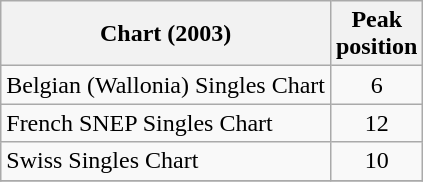<table class="wikitable sortable">
<tr>
<th>Chart (2003)</th>
<th>Peak<br>position</th>
</tr>
<tr>
<td>Belgian (Wallonia) Singles Chart</td>
<td align="center">6</td>
</tr>
<tr>
<td>French SNEP Singles Chart</td>
<td align="center">12</td>
</tr>
<tr>
<td>Swiss Singles Chart</td>
<td align="center">10</td>
</tr>
<tr>
</tr>
</table>
